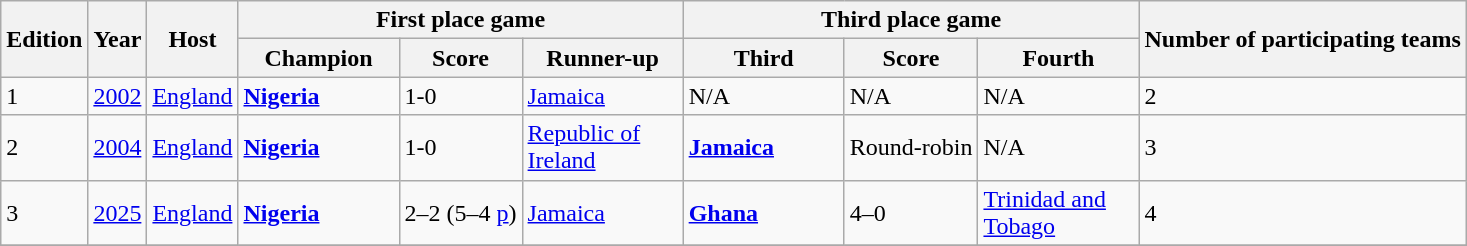<table class="wikitable sortable">
<tr>
<th rowspan="2">Edition</th>
<th rowspan="2">Year</th>
<th rowspan="2">Host</th>
<th colspan="3">First place game</th>
<th colspan="3">Third place game</th>
<th rowspan="2">Number of participating  teams</th>
</tr>
<tr>
<th width="100px">Champion</th>
<th width="">Score</th>
<th width="100px">Runner-up</th>
<th width="100px">Third</th>
<th width="">Score</th>
<th width="100px">Fourth</th>
</tr>
<tr>
<td>1</td>
<td><a href='#'>2002</a></td>
<td align="left"><a href='#'>England</a></td>
<td> <a href='#'><strong>Nigeria</strong></a></td>
<td>1-0</td>
<td> <a href='#'>Jamaica</a></td>
<td>N/A</td>
<td>N/A</td>
<td>N/A</td>
<td>2</td>
</tr>
<tr>
<td>2</td>
<td><a href='#'>2004</a></td>
<td align="left"><a href='#'>England</a></td>
<td> <a href='#'><strong>Nigeria</strong></a></td>
<td>1-0</td>
<td> <a href='#'>Republic of Ireland</a></td>
<td> <a href='#'><strong>Jamaica</strong></a></td>
<td>Round-robin</td>
<td>N/A</td>
<td>3</td>
</tr>
<tr>
<td>3</td>
<td><a href='#'>2025</a></td>
<td align="left"><a href='#'>England</a></td>
<td> <a href='#'><strong>Nigeria</strong></a></td>
<td>2–2 (5–4 <a href='#'>p</a>)</td>
<td> <a href='#'>Jamaica</a></td>
<td> <a href='#'><strong>Ghana</strong></a></td>
<td>4–0</td>
<td> <a href='#'>Trinidad and Tobago</a></td>
<td>4</td>
</tr>
<tr>
</tr>
</table>
